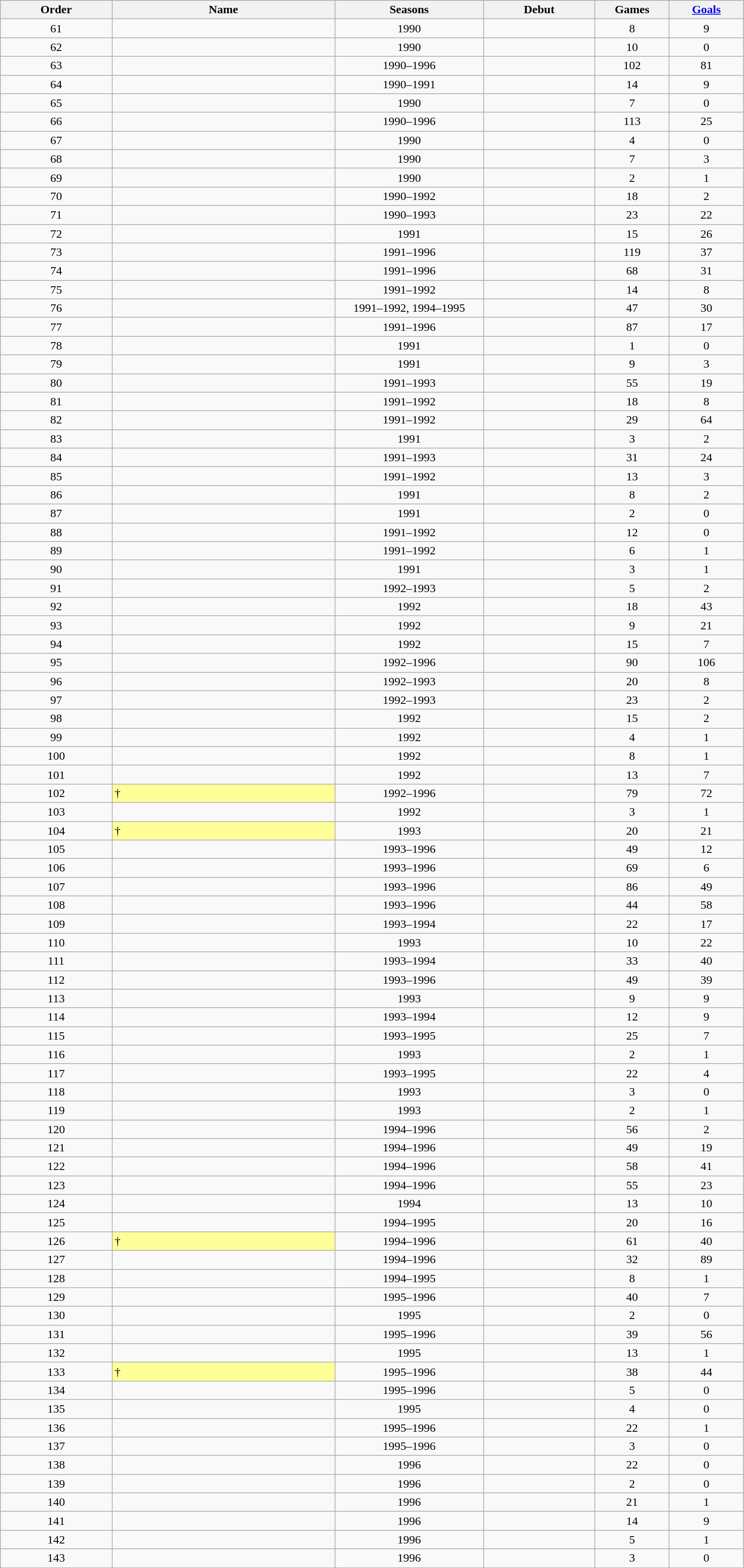<table class="wikitable sortable" style="text-align:center; width:80%;">
<tr>
<th style="width=10%">Order</th>
<th style="width:30%">Name</th>
<th style="width:20%">Seasons</th>
<th style="width:15%">Debut</th>
<th style="width:10%">Games</th>
<th style="width:10%"><a href='#'>Goals</a></th>
</tr>
<tr>
<td>61</td>
<td align=left></td>
<td>1990</td>
<td></td>
<td>8</td>
<td>9</td>
</tr>
<tr>
<td>62</td>
<td align=left></td>
<td>1990</td>
<td></td>
<td>10</td>
<td>0</td>
</tr>
<tr>
<td>63</td>
<td align=left></td>
<td>1990–1996</td>
<td></td>
<td>102</td>
<td>81</td>
</tr>
<tr>
<td>64</td>
<td align=left></td>
<td>1990–1991</td>
<td></td>
<td>14</td>
<td>9</td>
</tr>
<tr>
<td>65</td>
<td align=left></td>
<td>1990</td>
<td></td>
<td>7</td>
<td>0</td>
</tr>
<tr>
<td>66</td>
<td align=left></td>
<td>1990–1996</td>
<td></td>
<td>113</td>
<td>25</td>
</tr>
<tr>
<td>67</td>
<td align=left></td>
<td>1990</td>
<td></td>
<td>4</td>
<td>0</td>
</tr>
<tr>
<td>68</td>
<td align=left></td>
<td>1990</td>
<td></td>
<td>7</td>
<td>3</td>
</tr>
<tr>
<td>69</td>
<td align=left></td>
<td>1990</td>
<td></td>
<td>2</td>
<td>1</td>
</tr>
<tr>
<td>70</td>
<td align=left></td>
<td>1990–1992</td>
<td></td>
<td>18</td>
<td>2</td>
</tr>
<tr>
<td>71</td>
<td align=left></td>
<td>1990–1993</td>
<td></td>
<td>23</td>
<td>22</td>
</tr>
<tr>
<td>72</td>
<td align=left></td>
<td>1991</td>
<td></td>
<td>15</td>
<td>26</td>
</tr>
<tr>
<td>73</td>
<td align=left></td>
<td>1991–1996</td>
<td></td>
<td>119</td>
<td>37</td>
</tr>
<tr>
<td>74</td>
<td align=left></td>
<td>1991–1996</td>
<td></td>
<td>68</td>
<td>31</td>
</tr>
<tr>
<td>75</td>
<td align=left></td>
<td>1991–1992</td>
<td></td>
<td>14</td>
<td>8</td>
</tr>
<tr>
<td>76</td>
<td align=left></td>
<td>1991–1992, 1994–1995</td>
<td></td>
<td>47</td>
<td>30</td>
</tr>
<tr>
<td>77</td>
<td align=left></td>
<td>1991–1996</td>
<td></td>
<td>87</td>
<td>17</td>
</tr>
<tr>
<td>78</td>
<td align=left></td>
<td>1991</td>
<td></td>
<td>1</td>
<td>0</td>
</tr>
<tr>
<td>79</td>
<td align=left></td>
<td>1991</td>
<td></td>
<td>9</td>
<td>3</td>
</tr>
<tr>
<td>80</td>
<td align=left></td>
<td>1991–1993</td>
<td></td>
<td>55</td>
<td>19</td>
</tr>
<tr>
<td>81</td>
<td align=left></td>
<td>1991–1992</td>
<td></td>
<td>18</td>
<td>8</td>
</tr>
<tr>
<td>82</td>
<td align=left></td>
<td>1991–1992</td>
<td></td>
<td>29</td>
<td>64</td>
</tr>
<tr>
<td>83</td>
<td align=left></td>
<td>1991</td>
<td></td>
<td>3</td>
<td>2</td>
</tr>
<tr>
<td>84</td>
<td align=left></td>
<td>1991–1993</td>
<td></td>
<td>31</td>
<td>24</td>
</tr>
<tr>
<td>85</td>
<td align=left></td>
<td>1991–1992</td>
<td></td>
<td>13</td>
<td>3</td>
</tr>
<tr>
<td>86</td>
<td align=left></td>
<td>1991</td>
<td></td>
<td>8</td>
<td>2</td>
</tr>
<tr>
<td>87</td>
<td align=left></td>
<td>1991</td>
<td></td>
<td>2</td>
<td>0</td>
</tr>
<tr>
<td>88</td>
<td align=left></td>
<td>1991–1992</td>
<td></td>
<td>12</td>
<td>0</td>
</tr>
<tr>
<td>89</td>
<td align=left></td>
<td>1991–1992</td>
<td></td>
<td>6</td>
<td>1</td>
</tr>
<tr>
<td>90</td>
<td align=left></td>
<td>1991</td>
<td></td>
<td>3</td>
<td>1</td>
</tr>
<tr>
<td>91</td>
<td align=left></td>
<td>1992–1993</td>
<td></td>
<td>5</td>
<td>2</td>
</tr>
<tr>
<td>92</td>
<td align=left></td>
<td>1992</td>
<td></td>
<td>18</td>
<td>43</td>
</tr>
<tr>
<td>93</td>
<td align=left></td>
<td>1992</td>
<td></td>
<td>9</td>
<td>21</td>
</tr>
<tr>
<td>94</td>
<td align=left></td>
<td>1992</td>
<td></td>
<td>15</td>
<td>7</td>
</tr>
<tr>
<td>95</td>
<td align=left></td>
<td>1992–1996</td>
<td></td>
<td>90</td>
<td>106</td>
</tr>
<tr>
<td>96</td>
<td align=left></td>
<td>1992–1993</td>
<td></td>
<td>20</td>
<td>8</td>
</tr>
<tr>
<td>97</td>
<td align=left></td>
<td>1992–1993</td>
<td></td>
<td>23</td>
<td>2</td>
</tr>
<tr>
<td>98</td>
<td align=left></td>
<td>1992</td>
<td></td>
<td>15</td>
<td>2</td>
</tr>
<tr>
<td>99</td>
<td align=left></td>
<td>1992</td>
<td></td>
<td>4</td>
<td>1</td>
</tr>
<tr>
<td>100</td>
<td align=left></td>
<td>1992</td>
<td></td>
<td>8</td>
<td>1</td>
</tr>
<tr>
<td>101</td>
<td align=left></td>
<td>1992</td>
<td></td>
<td>13</td>
<td>7</td>
</tr>
<tr>
<td>102</td>
<td align=left style=background:#FFFF99>†</td>
<td>1992–1996</td>
<td></td>
<td>79</td>
<td>72</td>
</tr>
<tr>
<td>103</td>
<td align=left></td>
<td>1992</td>
<td></td>
<td>3</td>
<td>1</td>
</tr>
<tr>
<td>104</td>
<td align=left style=background:#FFFF99>†</td>
<td>1993</td>
<td></td>
<td>20</td>
<td>21</td>
</tr>
<tr>
<td>105</td>
<td align=left></td>
<td>1993–1996</td>
<td></td>
<td>49</td>
<td>12</td>
</tr>
<tr>
<td>106</td>
<td align=left></td>
<td>1993–1996</td>
<td></td>
<td>69</td>
<td>6</td>
</tr>
<tr>
<td>107</td>
<td align=left></td>
<td>1993–1996</td>
<td></td>
<td>86</td>
<td>49</td>
</tr>
<tr>
<td>108</td>
<td align=left></td>
<td>1993–1996</td>
<td></td>
<td>44</td>
<td>58</td>
</tr>
<tr>
<td>109</td>
<td align=left></td>
<td>1993–1994</td>
<td></td>
<td>22</td>
<td>17</td>
</tr>
<tr>
<td>110</td>
<td align=left></td>
<td>1993</td>
<td></td>
<td>10</td>
<td>22</td>
</tr>
<tr>
<td>111</td>
<td align=left></td>
<td>1993–1994</td>
<td></td>
<td>33</td>
<td>40</td>
</tr>
<tr>
<td>112</td>
<td align=left></td>
<td>1993–1996</td>
<td></td>
<td>49</td>
<td>39</td>
</tr>
<tr>
<td>113</td>
<td align=left></td>
<td>1993</td>
<td></td>
<td>9</td>
<td>9</td>
</tr>
<tr>
<td>114</td>
<td align=left></td>
<td>1993–1994</td>
<td></td>
<td>12</td>
<td>9</td>
</tr>
<tr>
<td>115</td>
<td align=left></td>
<td>1993–1995</td>
<td></td>
<td>25</td>
<td>7</td>
</tr>
<tr>
<td>116</td>
<td align=left></td>
<td>1993</td>
<td></td>
<td>2</td>
<td>1</td>
</tr>
<tr>
<td>117</td>
<td align=left></td>
<td>1993–1995</td>
<td></td>
<td>22</td>
<td>4</td>
</tr>
<tr>
<td>118</td>
<td align=left></td>
<td>1993</td>
<td></td>
<td>3</td>
<td>0</td>
</tr>
<tr>
<td>119</td>
<td align=left></td>
<td>1993</td>
<td></td>
<td>2</td>
<td>1</td>
</tr>
<tr>
<td>120</td>
<td align=left></td>
<td>1994–1996</td>
<td></td>
<td>56</td>
<td>2</td>
</tr>
<tr>
<td>121</td>
<td align=left></td>
<td>1994–1996</td>
<td></td>
<td>49</td>
<td>19</td>
</tr>
<tr>
<td>122</td>
<td align=left></td>
<td>1994–1996</td>
<td></td>
<td>58</td>
<td>41</td>
</tr>
<tr>
<td>123</td>
<td align=left></td>
<td>1994–1996</td>
<td></td>
<td>55</td>
<td>23</td>
</tr>
<tr>
<td>124</td>
<td align=left></td>
<td>1994</td>
<td></td>
<td>13</td>
<td>10</td>
</tr>
<tr>
<td>125</td>
<td align=left></td>
<td>1994–1995</td>
<td></td>
<td>20</td>
<td>16</td>
</tr>
<tr>
<td>126</td>
<td align=left style=background:#FFFF99>†</td>
<td>1994–1996</td>
<td></td>
<td>61</td>
<td>40</td>
</tr>
<tr>
<td>127</td>
<td align=left></td>
<td>1994–1996</td>
<td></td>
<td>32</td>
<td>89</td>
</tr>
<tr>
<td>128</td>
<td align=left></td>
<td>1994–1995</td>
<td></td>
<td>8</td>
<td>1</td>
</tr>
<tr>
<td>129</td>
<td align=left></td>
<td>1995–1996</td>
<td></td>
<td>40</td>
<td>7</td>
</tr>
<tr>
<td>130</td>
<td align=left></td>
<td>1995</td>
<td></td>
<td>2</td>
<td>0</td>
</tr>
<tr>
<td>131</td>
<td align=left></td>
<td>1995–1996</td>
<td></td>
<td>39</td>
<td>56</td>
</tr>
<tr>
<td>132</td>
<td align=left></td>
<td>1995</td>
<td></td>
<td>13</td>
<td>1</td>
</tr>
<tr>
<td>133</td>
<td align=left style=background:#FFFF99>†</td>
<td>1995–1996</td>
<td></td>
<td>38</td>
<td>44</td>
</tr>
<tr>
<td>134</td>
<td align=left></td>
<td>1995–1996</td>
<td></td>
<td>5</td>
<td>0</td>
</tr>
<tr>
<td>135</td>
<td align=left></td>
<td>1995</td>
<td></td>
<td>4</td>
<td>0</td>
</tr>
<tr>
<td>136</td>
<td align=left></td>
<td>1995–1996</td>
<td></td>
<td>22</td>
<td>1</td>
</tr>
<tr>
<td>137</td>
<td align=left></td>
<td>1995–1996</td>
<td></td>
<td>3</td>
<td>0</td>
</tr>
<tr>
<td>138</td>
<td align=left></td>
<td>1996</td>
<td></td>
<td>22</td>
<td>0</td>
</tr>
<tr>
<td>139</td>
<td align=left></td>
<td>1996</td>
<td></td>
<td>2</td>
<td>0</td>
</tr>
<tr>
<td>140</td>
<td align=left></td>
<td>1996</td>
<td></td>
<td>21</td>
<td>1</td>
</tr>
<tr>
<td>141</td>
<td align=left></td>
<td>1996</td>
<td></td>
<td>14</td>
<td>9</td>
</tr>
<tr>
<td>142</td>
<td align=left></td>
<td>1996</td>
<td></td>
<td>5</td>
<td>1</td>
</tr>
<tr>
<td>143</td>
<td align=left></td>
<td>1996</td>
<td></td>
<td>3</td>
<td>0</td>
</tr>
</table>
